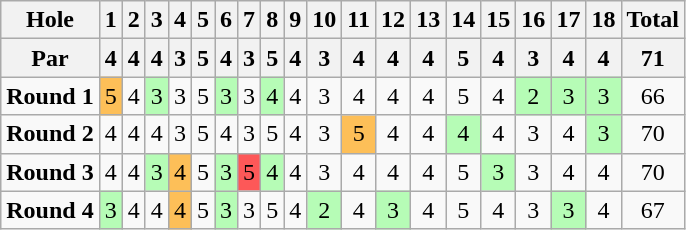<table class="wikitable" style="text-align:center">
<tr>
<th>Hole</th>
<th>1</th>
<th>2</th>
<th>3</th>
<th>4</th>
<th>5</th>
<th>6</th>
<th>7</th>
<th>8</th>
<th>9</th>
<th>10</th>
<th>11</th>
<th>12</th>
<th>13</th>
<th>14</th>
<th>15</th>
<th>16</th>
<th>17</th>
<th>18</th>
<th>Total</th>
</tr>
<tr>
<th>Par</th>
<th>4</th>
<th>4</th>
<th>4</th>
<th>3</th>
<th>5</th>
<th>4</th>
<th>3</th>
<th>5</th>
<th>4</th>
<th>3</th>
<th>4</th>
<th>4</th>
<th>4</th>
<th>5</th>
<th>4</th>
<th>3</th>
<th>4</th>
<th>4</th>
<th>71</th>
</tr>
<tr>
<td><strong>Round 1</strong></td>
<td style="background: #fdbf58;">5</td>
<td>4</td>
<td style="background: #b6fcb6;">3</td>
<td>3</td>
<td>5</td>
<td style="background: #b6fcb6;">3</td>
<td>3</td>
<td style="background: #b6fcb6;">4</td>
<td>4</td>
<td>3</td>
<td>4</td>
<td>4</td>
<td>4</td>
<td>5</td>
<td>4</td>
<td style="background: #b6fcb6;">2</td>
<td style="background: #b6fcb6;">3</td>
<td style="background: #b6fcb6;">3</td>
<td align=center>66</td>
</tr>
<tr>
<td><strong>Round 2</strong></td>
<td>4</td>
<td>4</td>
<td>4</td>
<td>3</td>
<td>5</td>
<td>4</td>
<td>3</td>
<td>5</td>
<td>4</td>
<td>3</td>
<td style="background: #fdbf58;">5</td>
<td>4</td>
<td>4</td>
<td style="background: #b6fcb6;">4</td>
<td>4</td>
<td>3</td>
<td>4</td>
<td style="background: #b6fcb6;">3</td>
<td align=center>70</td>
</tr>
<tr>
<td><strong>Round 3</strong></td>
<td>4</td>
<td>4</td>
<td style="background: #b6fcb6;">3</td>
<td style="background: #fdbf58;">4</td>
<td>5</td>
<td style="background: #b6fcb6;">3</td>
<td style="background: #fd5858;">5</td>
<td style="background: #b6fcb6;">4</td>
<td>4</td>
<td>3</td>
<td>4</td>
<td>4</td>
<td>4</td>
<td>5</td>
<td style="background: #b6fcb6;">3</td>
<td>3</td>
<td>4</td>
<td>4</td>
<td align=center>70</td>
</tr>
<tr>
<td><strong>Round 4</strong></td>
<td style="background: #b6fcb6;">3</td>
<td>4</td>
<td>4</td>
<td style="background: #fdbf58;">4</td>
<td>5</td>
<td style="background: #b6fcb6;">3</td>
<td>3</td>
<td>5</td>
<td>4</td>
<td style="background: #b6fcb6;">2</td>
<td>4</td>
<td style="background: #b6fcb6;">3</td>
<td>4</td>
<td>5</td>
<td>4</td>
<td>3</td>
<td style="background: #b6fcb6;">3</td>
<td>4</td>
<td align=center>67</td>
</tr>
</table>
